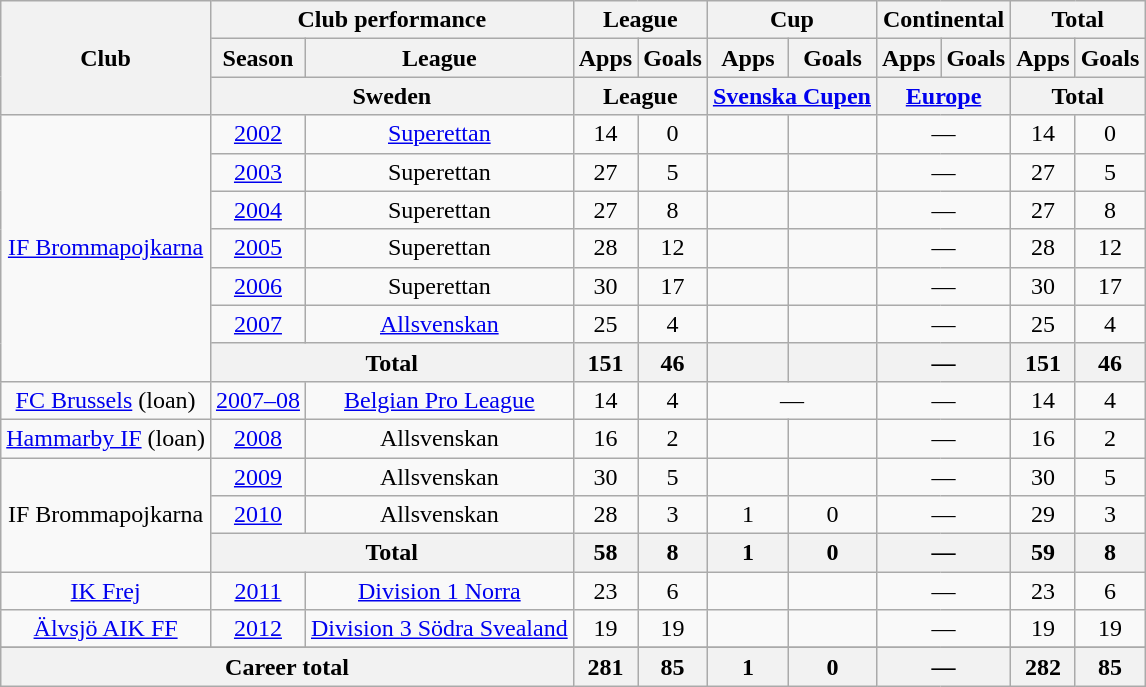<table class="wikitable" style="text-align:center">
<tr>
<th rowspan="3">Club</th>
<th colspan="2">Club performance</th>
<th colspan="2">League</th>
<th colspan="2">Cup</th>
<th colspan="2">Continental</th>
<th colspan="2">Total</th>
</tr>
<tr>
<th>Season</th>
<th>League</th>
<th>Apps</th>
<th>Goals</th>
<th>Apps</th>
<th>Goals</th>
<th>Apps</th>
<th>Goals</th>
<th>Apps</th>
<th>Goals</th>
</tr>
<tr>
<th colspan="2">Sweden</th>
<th colspan="2">League</th>
<th colspan="2"><a href='#'>Svenska Cupen</a></th>
<th colspan="2"><a href='#'>Europe</a></th>
<th colspan="2">Total</th>
</tr>
<tr>
<td rowspan="7"><a href='#'>IF Brommapojkarna</a></td>
<td><a href='#'>2002</a></td>
<td><a href='#'>Superettan</a></td>
<td>14</td>
<td>0</td>
<td></td>
<td></td>
<td colspan="2">—</td>
<td>14</td>
<td>0</td>
</tr>
<tr>
<td><a href='#'>2003</a></td>
<td>Superettan</td>
<td>27</td>
<td>5</td>
<td></td>
<td></td>
<td colspan="2">—</td>
<td>27</td>
<td>5</td>
</tr>
<tr>
<td><a href='#'>2004</a></td>
<td>Superettan</td>
<td>27</td>
<td>8</td>
<td></td>
<td></td>
<td colspan="2">—</td>
<td>27</td>
<td>8</td>
</tr>
<tr>
<td><a href='#'>2005</a></td>
<td>Superettan</td>
<td>28</td>
<td>12</td>
<td></td>
<td></td>
<td colspan="2">—</td>
<td>28</td>
<td>12</td>
</tr>
<tr>
<td><a href='#'>2006</a></td>
<td>Superettan</td>
<td>30</td>
<td>17</td>
<td></td>
<td></td>
<td colspan="2">—</td>
<td>30</td>
<td>17</td>
</tr>
<tr>
<td><a href='#'>2007</a></td>
<td><a href='#'>Allsvenskan</a></td>
<td>25</td>
<td>4</td>
<td></td>
<td></td>
<td colspan="2">—</td>
<td>25</td>
<td>4</td>
</tr>
<tr>
<th colspan="2">Total</th>
<th>151</th>
<th>46</th>
<th></th>
<th></th>
<th colspan="2">—</th>
<th>151</th>
<th>46</th>
</tr>
<tr>
<td><a href='#'>FC Brussels</a> (loan)</td>
<td><a href='#'>2007–08</a></td>
<td><a href='#'>Belgian Pro League</a></td>
<td>14</td>
<td>4</td>
<td colspan="2">—</td>
<td colspan="2">—</td>
<td>14</td>
<td>4</td>
</tr>
<tr>
<td><a href='#'>Hammarby IF</a> (loan)</td>
<td><a href='#'>2008</a></td>
<td>Allsvenskan</td>
<td>16</td>
<td>2</td>
<td></td>
<td></td>
<td colspan="2">—</td>
<td>16</td>
<td>2</td>
</tr>
<tr>
<td rowspan="3">IF Brommapojkarna</td>
<td><a href='#'>2009</a></td>
<td>Allsvenskan</td>
<td>30</td>
<td>5</td>
<td></td>
<td></td>
<td colspan="2">—</td>
<td>30</td>
<td>5</td>
</tr>
<tr>
<td><a href='#'>2010</a></td>
<td>Allsvenskan</td>
<td>28</td>
<td>3</td>
<td>1</td>
<td>0</td>
<td colspan="2">—</td>
<td>29</td>
<td>3</td>
</tr>
<tr>
<th colspan="2">Total</th>
<th>58</th>
<th>8</th>
<th>1</th>
<th>0</th>
<th colspan="2">—</th>
<th>59</th>
<th>8</th>
</tr>
<tr>
<td><a href='#'>IK Frej</a></td>
<td><a href='#'>2011</a></td>
<td><a href='#'>Division 1 Norra</a></td>
<td>23</td>
<td>6</td>
<td></td>
<td></td>
<td colspan="2">—</td>
<td>23</td>
<td>6</td>
</tr>
<tr>
<td><a href='#'>Älvsjö AIK FF</a></td>
<td><a href='#'>2012</a></td>
<td><a href='#'>Division 3 Södra Svealand</a></td>
<td>19</td>
<td>19</td>
<td></td>
<td></td>
<td colspan="2">—</td>
<td>19</td>
<td>19</td>
</tr>
<tr>
</tr>
<tr>
<th colspan="3">Career total</th>
<th>281</th>
<th>85</th>
<th>1</th>
<th>0</th>
<th colspan="2">—</th>
<th>282</th>
<th>85</th>
</tr>
</table>
